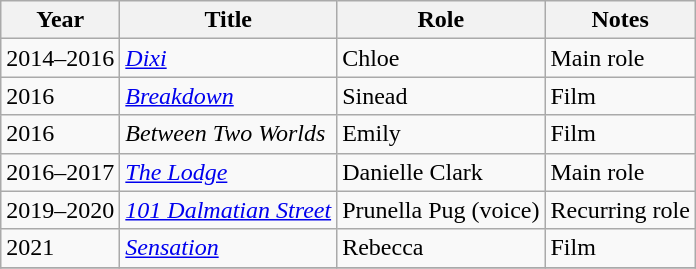<table class="wikitable sortable">
<tr>
<th>Year</th>
<th>Title</th>
<th>Role</th>
<th class="unsortable">Notes</th>
</tr>
<tr>
<td>2014–2016</td>
<td><em><a href='#'>Dixi</a></em></td>
<td>Chloe</td>
<td>Main role</td>
</tr>
<tr>
<td>2016</td>
<td><em><a href='#'>Breakdown</a></em></td>
<td>Sinead</td>
<td>Film</td>
</tr>
<tr>
<td>2016</td>
<td><em>Between Two Worlds</em></td>
<td>Emily</td>
<td>Film</td>
</tr>
<tr>
<td>2016–2017</td>
<td><em><a href='#'>The Lodge</a></em></td>
<td>Danielle Clark</td>
<td>Main role</td>
</tr>
<tr>
<td>2019–2020</td>
<td><em><a href='#'>101 Dalmatian Street</a></em></td>
<td>Prunella Pug (voice)</td>
<td>Recurring role</td>
</tr>
<tr>
<td>2021</td>
<td><em><a href='#'>Sensation</a></em></td>
<td>Rebecca</td>
<td>Film</td>
</tr>
<tr>
</tr>
</table>
